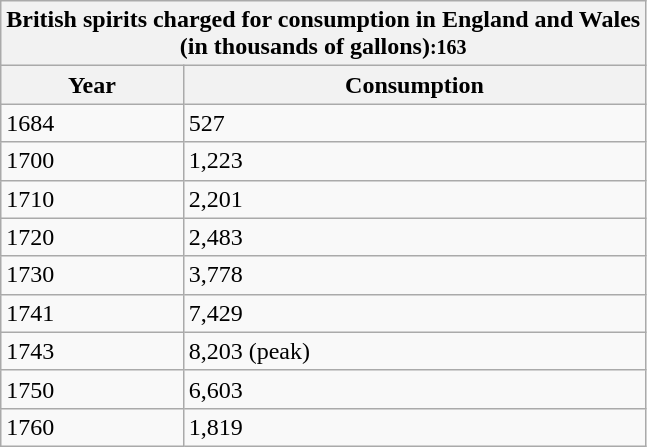<table class="wikitable mw-collapsible mw-collapsed">
<tr>
<th colspan="2">British spirits charged for consumption in England and Wales<br>(in thousands of gallons)<small>:163</small></th>
</tr>
<tr>
<th>Year</th>
<th>Consumption</th>
</tr>
<tr>
<td>1684</td>
<td>527</td>
</tr>
<tr>
<td>1700</td>
<td>1,223</td>
</tr>
<tr>
<td>1710</td>
<td>2,201</td>
</tr>
<tr>
<td>1720</td>
<td>2,483</td>
</tr>
<tr>
<td>1730</td>
<td>3,778</td>
</tr>
<tr>
<td>1741</td>
<td>7,429</td>
</tr>
<tr>
<td>1743</td>
<td>8,203 (peak)</td>
</tr>
<tr>
<td>1750</td>
<td>6,603</td>
</tr>
<tr>
<td>1760</td>
<td>1,819</td>
</tr>
</table>
